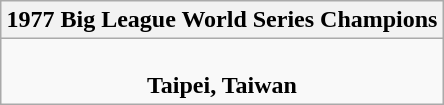<table class="wikitable" style="text-align: center; margin: 0 auto;">
<tr>
<th>1977 Big League World Series Champions</th>
</tr>
<tr>
<td><br><strong>Taipei, Taiwan</strong></td>
</tr>
</table>
